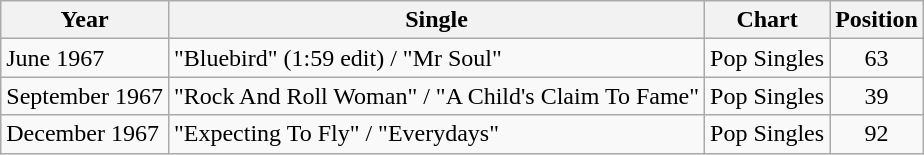<table class="wikitable">
<tr>
<th>Year</th>
<th>Single</th>
<th>Chart</th>
<th>Position</th>
</tr>
<tr>
<td>June 1967</td>
<td>"Bluebird" (1:59 edit) / "Mr Soul"</td>
<td>Pop Singles</td>
<td align="center">63</td>
</tr>
<tr>
<td>September 1967</td>
<td>"Rock And Roll Woman" / "A Child's Claim To Fame"</td>
<td>Pop Singles</td>
<td align="center">39</td>
</tr>
<tr>
<td>December 1967</td>
<td>"Expecting To Fly" / "Everydays"</td>
<td>Pop Singles</td>
<td align="center">92</td>
</tr>
</table>
